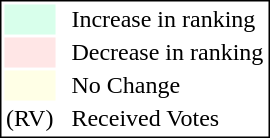<table style="border:1px solid black;">
<tr>
<td style="background:#D8FFEB; width:20px;"></td>
<td> </td>
<td>Increase in ranking</td>
</tr>
<tr>
<td style="background:#FFE6E6; width:20px;"></td>
<td> </td>
<td>Decrease in ranking</td>
</tr>
<tr>
<td style="background:#FFFFE6; width:20px;"></td>
<td> </td>
<td>No Change</td>
</tr>
<tr>
<td>(RV)</td>
<td> </td>
<td>Received Votes</td>
</tr>
</table>
